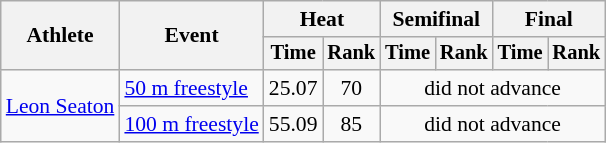<table class="wikitable" style="text-align:center; font-size:90%">
<tr>
<th rowspan="2">Athlete</th>
<th rowspan="2">Event</th>
<th colspan="2">Heat</th>
<th colspan="2">Semifinal</th>
<th colspan="2">Final</th>
</tr>
<tr style="font-size:95%">
<th>Time</th>
<th>Rank</th>
<th>Time</th>
<th>Rank</th>
<th>Time</th>
<th>Rank</th>
</tr>
<tr>
<td align=left rowspan=2><a href='#'>Leon Seaton</a></td>
<td align=left><a href='#'>50 m freestyle</a></td>
<td>25.07</td>
<td>70</td>
<td colspan=4>did not advance</td>
</tr>
<tr>
<td align=left><a href='#'>100 m freestyle</a></td>
<td>55.09</td>
<td>85</td>
<td colspan=4>did not advance</td>
</tr>
</table>
